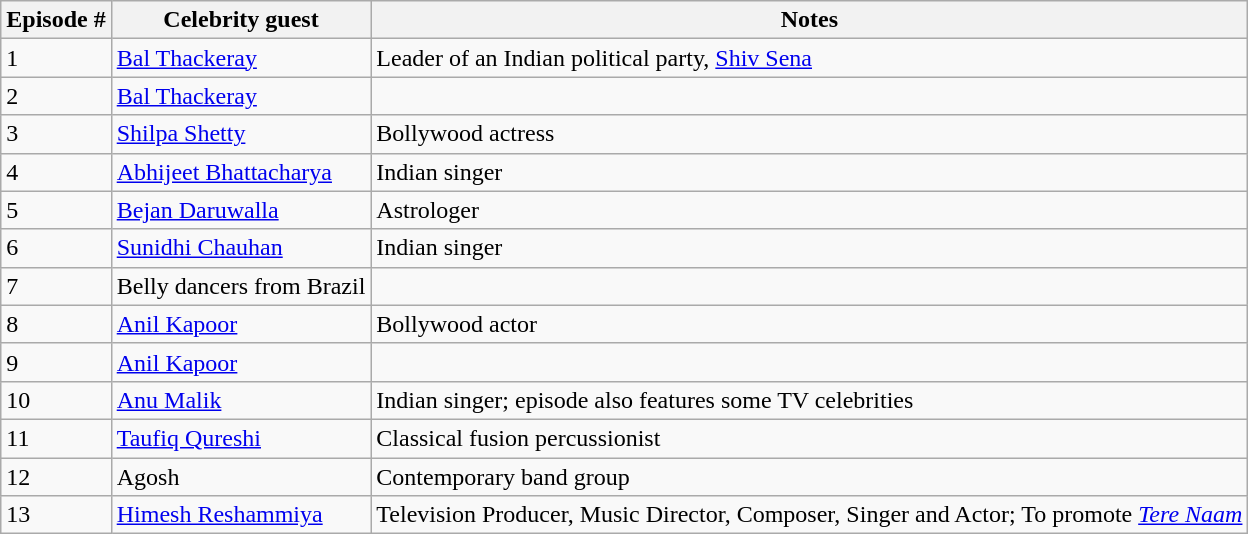<table class="wikitable">
<tr>
<th>Episode #</th>
<th>Celebrity guest</th>
<th>Notes</th>
</tr>
<tr>
<td>1</td>
<td><a href='#'>Bal Thackeray</a></td>
<td>Leader of an Indian political party, <a href='#'>Shiv Sena</a></td>
</tr>
<tr>
<td>2</td>
<td><a href='#'>Bal Thackeray</a></td>
</tr>
<tr>
<td>3</td>
<td><a href='#'>Shilpa Shetty</a></td>
<td>Bollywood actress</td>
</tr>
<tr>
<td>4</td>
<td><a href='#'>Abhijeet Bhattacharya</a></td>
<td>Indian singer</td>
</tr>
<tr>
<td>5</td>
<td><a href='#'>Bejan Daruwalla</a></td>
<td>Astrologer</td>
</tr>
<tr>
<td>6</td>
<td><a href='#'>Sunidhi Chauhan</a></td>
<td>Indian singer</td>
</tr>
<tr>
<td>7</td>
<td>Belly dancers from Brazil</td>
</tr>
<tr>
<td>8</td>
<td><a href='#'>Anil Kapoor</a></td>
<td>Bollywood actor</td>
</tr>
<tr>
<td>9</td>
<td><a href='#'>Anil Kapoor</a></td>
</tr>
<tr>
<td>10</td>
<td><a href='#'>Anu Malik</a></td>
<td>Indian singer; episode also features some TV celebrities</td>
</tr>
<tr>
<td>11</td>
<td><a href='#'>Taufiq Qureshi</a></td>
<td>Classical fusion percussionist</td>
</tr>
<tr>
<td>12</td>
<td>Agosh</td>
<td>Contemporary band group</td>
</tr>
<tr>
<td>13</td>
<td><a href='#'>Himesh Reshammiya</a></td>
<td>Television Producer, Music Director, Composer, Singer and Actor; To promote <em><a href='#'>Tere Naam</a></em></td>
</tr>
</table>
